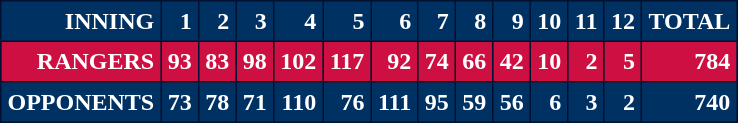<table cellpadding="4" cellspacing="2" border="1" style="background:#003163; color:#fff; border:1px #02112f solid; border-collapse:collapse; text-align:right;">
<tr style="background:#003163;">
<th>INNING</th>
<th>1</th>
<th>2</th>
<th>3</th>
<th>4</th>
<th>5</th>
<th>6</th>
<th>7</th>
<th>8</th>
<th>9</th>
<th>10</th>
<th>11</th>
<th>12</th>
<th>TOTAL</th>
</tr>
<tr style="font-weight:bold; background:#ce0f41; text-align:right;">
<th>RANGERS</th>
<th>93</th>
<th>83</th>
<th>98</th>
<th>102</th>
<th>117</th>
<th>92</th>
<th>74</th>
<th>66</th>
<th>42</th>
<th>10</th>
<th>2</th>
<th>5</th>
<th>784</th>
</tr>
<tr style="background:#003163; text-align:right;">
<th>OPPONENTS</th>
<th>73</th>
<th>78</th>
<th>71</th>
<th>110</th>
<th>76</th>
<th>111</th>
<th>95</th>
<th>59</th>
<th>56</th>
<th>6</th>
<th>3</th>
<th>2</th>
<th>740</th>
</tr>
</table>
